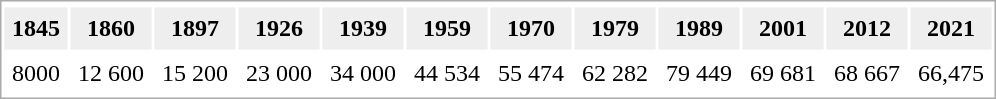<table align="center" border="0" cellspacing="2" cellpadding="5" style="border:1px solid #AAAAAA;">
<tr bgcolor="#AAAAAA;">
</tr>
<tr bgcolor="#EEEEEE">
<th>1845</th>
<th>1860</th>
<th>1897</th>
<th>1926</th>
<th>1939</th>
<th>1959</th>
<th>1970</th>
<th>1979</th>
<th>1989</th>
<th>2001</th>
<th>2012</th>
<th>2021</th>
</tr>
<tr bgcolor="#FFFFFF">
<td align=center>8000</td>
<td align=center>12 600</td>
<td align=center>15 200</td>
<td align=center>23 000</td>
<td align=center>34 000</td>
<td align=center>44 534</td>
<td align=center>55 474</td>
<td align=center>62 282</td>
<td align=center>79 449</td>
<td align=center>69 681</td>
<td align=center>68 667</td>
<td align=center>66,475</td>
</tr>
</table>
